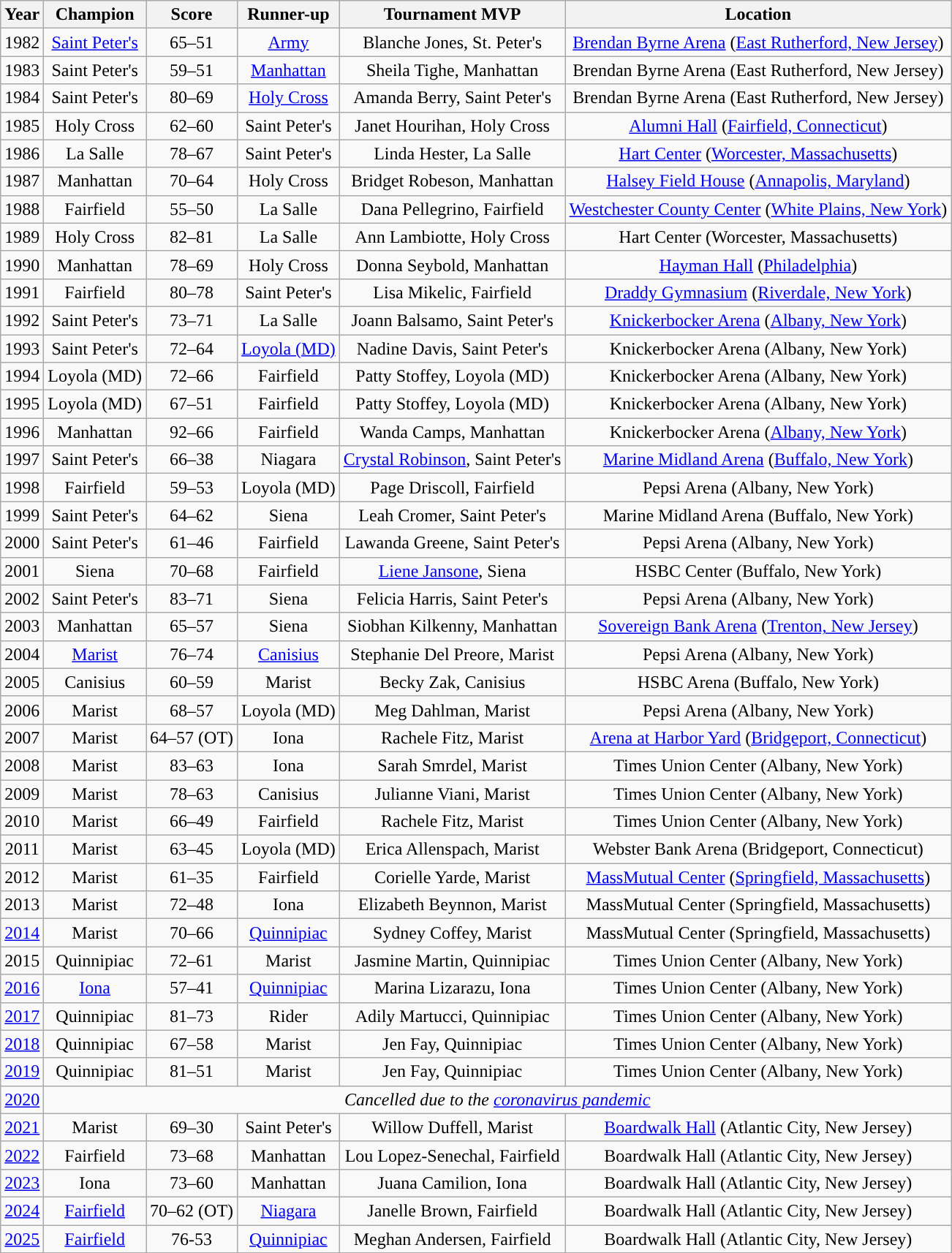<table class="wikitable sortable" style="text-align:center">
<tr>
<th width=px>Year</th>
<th width=px>Champion</th>
<th width=px>Score</th>
<th width=px>Runner-up</th>
<th width=px>Tournament MVP</th>
<th width=px>Location</th>
</tr>
<tr>
<td>1982</td>
<td><a href='#'>Saint Peter's</a></td>
<td>65–51</td>
<td><a href='#'>Army</a></td>
<td>Blanche Jones, St. Peter's</td>
<td><a href='#'>Brendan Byrne Arena</a> (<a href='#'>East Rutherford, New Jersey</a>)</td>
</tr>
<tr>
<td>1983</td>
<td>Saint Peter's</td>
<td>59–51</td>
<td><a href='#'>Manhattan</a></td>
<td>Sheila Tighe, Manhattan</td>
<td>Brendan Byrne Arena (East Rutherford, New Jersey)</td>
</tr>
<tr>
<td>1984</td>
<td>Saint Peter's</td>
<td>80–69</td>
<td><a href='#'>Holy Cross</a></td>
<td>Amanda Berry, Saint Peter's</td>
<td>Brendan Byrne Arena (East Rutherford, New Jersey)</td>
</tr>
<tr>
<td>1985</td>
<td>Holy Cross</td>
<td>62–60</td>
<td>Saint Peter's</td>
<td>Janet Hourihan, Holy Cross</td>
<td><a href='#'>Alumni Hall</a> (<a href='#'>Fairfield, Connecticut</a>)</td>
</tr>
<tr>
<td>1986</td>
<td>La Salle</td>
<td>78–67</td>
<td>Saint Peter's</td>
<td>Linda Hester, La Salle</td>
<td><a href='#'>Hart Center</a> (<a href='#'>Worcester, Massachusetts</a>)</td>
</tr>
<tr>
<td>1987</td>
<td>Manhattan</td>
<td>70–64</td>
<td>Holy Cross</td>
<td>Bridget Robeson, Manhattan</td>
<td><a href='#'>Halsey Field House</a> (<a href='#'>Annapolis, Maryland</a>)</td>
</tr>
<tr>
<td>1988</td>
<td>Fairfield</td>
<td>55–50</td>
<td>La Salle</td>
<td>Dana Pellegrino, Fairfield</td>
<td><a href='#'>Westchester County Center</a> (<a href='#'>White Plains, New York</a>)</td>
</tr>
<tr>
<td>1989</td>
<td>Holy Cross</td>
<td>82–81</td>
<td>La Salle</td>
<td>Ann Lambiotte, Holy Cross</td>
<td>Hart Center (Worcester, Massachusetts)</td>
</tr>
<tr>
<td>1990</td>
<td>Manhattan</td>
<td>78–69</td>
<td>Holy Cross</td>
<td>Donna Seybold, Manhattan</td>
<td><a href='#'>Hayman Hall</a> (<a href='#'>Philadelphia</a>)</td>
</tr>
<tr>
<td>1991</td>
<td>Fairfield</td>
<td>80–78</td>
<td>Saint Peter's</td>
<td>Lisa Mikelic, Fairfield</td>
<td><a href='#'>Draddy Gymnasium</a> (<a href='#'>Riverdale, New York</a>)</td>
</tr>
<tr>
<td>1992</td>
<td>Saint Peter's</td>
<td>73–71</td>
<td>La Salle</td>
<td>Joann Balsamo, Saint Peter's</td>
<td><a href='#'>Knickerbocker Arena</a> (<a href='#'>Albany, New York</a>)</td>
</tr>
<tr>
<td>1993</td>
<td>Saint Peter's</td>
<td>72–64</td>
<td><a href='#'>Loyola (MD)</a></td>
<td>Nadine Davis, Saint Peter's</td>
<td>Knickerbocker Arena (Albany, New York)</td>
</tr>
<tr>
<td>1994</td>
<td>Loyola (MD)</td>
<td>72–66</td>
<td>Fairfield</td>
<td>Patty Stoffey, Loyola (MD)</td>
<td>Knickerbocker Arena (Albany, New York)</td>
</tr>
<tr>
<td>1995</td>
<td>Loyola (MD)</td>
<td>67–51</td>
<td>Fairfield</td>
<td>Patty Stoffey, Loyola (MD)</td>
<td>Knickerbocker Arena (Albany, New York)</td>
</tr>
<tr>
<td>1996</td>
<td>Manhattan</td>
<td>92–66</td>
<td>Fairfield</td>
<td>Wanda Camps, Manhattan</td>
<td>Knickerbocker Arena (<a href='#'>Albany, New York</a>)</td>
</tr>
<tr>
<td>1997</td>
<td>Saint Peter's</td>
<td>66–38</td>
<td>Niagara</td>
<td><a href='#'>Crystal Robinson</a>, Saint Peter's</td>
<td><a href='#'>Marine Midland Arena</a> (<a href='#'>Buffalo, New York</a>)</td>
</tr>
<tr>
<td>1998</td>
<td>Fairfield</td>
<td>59–53</td>
<td>Loyola (MD)</td>
<td>Page Driscoll, Fairfield</td>
<td>Pepsi Arena (Albany, New York)</td>
</tr>
<tr>
<td>1999</td>
<td>Saint Peter's</td>
<td>64–62</td>
<td>Siena</td>
<td>Leah Cromer, Saint Peter's</td>
<td>Marine Midland Arena (Buffalo, New York)</td>
</tr>
<tr>
<td>2000</td>
<td>Saint Peter's</td>
<td>61–46</td>
<td>Fairfield</td>
<td>Lawanda Greene, Saint Peter's</td>
<td>Pepsi Arena (Albany, New York)</td>
</tr>
<tr>
<td>2001</td>
<td>Siena</td>
<td>70–68</td>
<td>Fairfield</td>
<td><a href='#'>Liene Jansone</a>, Siena</td>
<td>HSBC Center (Buffalo, New York)</td>
</tr>
<tr>
<td>2002</td>
<td>Saint Peter's</td>
<td>83–71</td>
<td>Siena</td>
<td>Felicia Harris, Saint Peter's</td>
<td>Pepsi Arena (Albany, New York)</td>
</tr>
<tr>
<td>2003</td>
<td>Manhattan</td>
<td>65–57</td>
<td>Siena</td>
<td>Siobhan Kilkenny, Manhattan</td>
<td><a href='#'>Sovereign Bank Arena</a> (<a href='#'>Trenton, New Jersey</a>)</td>
</tr>
<tr>
<td>2004</td>
<td><a href='#'>Marist</a></td>
<td>76–74</td>
<td><a href='#'>Canisius</a></td>
<td>Stephanie Del Preore, Marist</td>
<td>Pepsi Arena (Albany, New York)</td>
</tr>
<tr>
<td>2005</td>
<td>Canisius</td>
<td>60–59</td>
<td>Marist</td>
<td>Becky Zak, Canisius</td>
<td>HSBC Arena (Buffalo, New York)</td>
</tr>
<tr>
<td>2006</td>
<td>Marist</td>
<td>68–57</td>
<td>Loyola (MD)</td>
<td>Meg Dahlman, Marist</td>
<td>Pepsi Arena (Albany, New York)</td>
</tr>
<tr>
<td>2007</td>
<td>Marist</td>
<td>64–57 (OT)</td>
<td>Iona</td>
<td>Rachele Fitz, Marist</td>
<td><a href='#'>Arena at Harbor Yard</a> (<a href='#'>Bridgeport, Connecticut</a>)</td>
</tr>
<tr>
<td>2008</td>
<td>Marist</td>
<td>83–63</td>
<td>Iona</td>
<td>Sarah Smrdel, Marist</td>
<td>Times Union Center (Albany, New York)</td>
</tr>
<tr>
<td>2009</td>
<td>Marist</td>
<td>78–63</td>
<td>Canisius</td>
<td>Julianne Viani, Marist</td>
<td>Times Union Center (Albany, New York)</td>
</tr>
<tr>
<td>2010</td>
<td>Marist</td>
<td>66–49</td>
<td>Fairfield</td>
<td>Rachele Fitz, Marist</td>
<td>Times Union Center (Albany, New York)</td>
</tr>
<tr>
<td>2011</td>
<td>Marist</td>
<td>63–45</td>
<td>Loyola (MD)</td>
<td>Erica Allenspach, Marist</td>
<td>Webster Bank Arena (Bridgeport, Connecticut)</td>
</tr>
<tr>
<td>2012</td>
<td>Marist</td>
<td>61–35</td>
<td>Fairfield</td>
<td>Corielle Yarde, Marist</td>
<td><a href='#'>MassMutual Center</a> (<a href='#'>Springfield, Massachusetts</a>)</td>
</tr>
<tr>
<td>2013</td>
<td>Marist</td>
<td>72–48</td>
<td>Iona</td>
<td>Elizabeth Beynnon, Marist</td>
<td>MassMutual Center (Springfield, Massachusetts)</td>
</tr>
<tr>
<td><a href='#'>2014</a></td>
<td>Marist</td>
<td>70–66</td>
<td><a href='#'>Quinnipiac</a></td>
<td>Sydney Coffey, Marist</td>
<td>MassMutual Center (Springfield, Massachusetts)</td>
</tr>
<tr>
<td>2015</td>
<td>Quinnipiac</td>
<td>72–61</td>
<td>Marist</td>
<td>Jasmine Martin, Quinnipiac</td>
<td>Times Union Center (Albany, New York)</td>
</tr>
<tr>
<td><a href='#'>2016</a></td>
<td><a href='#'>Iona</a></td>
<td>57–41</td>
<td><a href='#'>Quinnipiac</a></td>
<td>Marina Lizarazu, Iona</td>
<td>Times Union Center (Albany, New York)</td>
</tr>
<tr>
<td><a href='#'>2017</a></td>
<td>Quinnipiac</td>
<td>81–73</td>
<td>Rider</td>
<td>Adily Martucci, Quinnipiac</td>
<td>Times Union Center (Albany, New York)</td>
</tr>
<tr>
<td><a href='#'>2018</a></td>
<td>Quinnipiac</td>
<td>67–58</td>
<td>Marist</td>
<td>Jen Fay, Quinnipiac</td>
<td>Times Union Center (Albany, New York)</td>
</tr>
<tr>
<td><a href='#'>2019</a></td>
<td>Quinnipiac</td>
<td>81–51</td>
<td>Marist</td>
<td>Jen Fay, Quinnipiac</td>
<td>Times Union Center (Albany, New York)</td>
</tr>
<tr>
<td><a href='#'>2020</a></td>
<td colspan="5"><em>Cancelled due to the <a href='#'>coronavirus pandemic</a></em></td>
</tr>
<tr>
<td><a href='#'>2021</a></td>
<td>Marist</td>
<td>69–30</td>
<td>Saint Peter's</td>
<td>Willow Duffell, Marist</td>
<td><a href='#'>Boardwalk Hall</a> (Atlantic City, New Jersey)</td>
</tr>
<tr>
<td><a href='#'>2022</a></td>
<td>Fairfield</td>
<td>73–68</td>
<td>Manhattan</td>
<td>Lou Lopez-Senechal, Fairfield</td>
<td>Boardwalk Hall (Atlantic City, New Jersey)</td>
</tr>
<tr>
<td><a href='#'>2023</a></td>
<td>Iona</td>
<td>73–60</td>
<td>Manhattan</td>
<td>Juana Camilion, Iona</td>
<td>Boardwalk Hall (Atlantic City, New Jersey)</td>
</tr>
<tr>
<td><a href='#'>2024</a></td>
<td><a href='#'>Fairfield</a></td>
<td>70–62 (OT)</td>
<td><a href='#'>Niagara</a></td>
<td>Janelle Brown, Fairfield</td>
<td>Boardwalk Hall (Atlantic City, New Jersey)</td>
</tr>
<tr>
<td><a href='#'>2025</a></td>
<td><a href='#'>Fairfield</a></td>
<td>76-53</td>
<td><a href='#'>Quinnipiac</a></td>
<td>Meghan Andersen, Fairfield</td>
<td>Boardwalk Hall (Atlantic City, New Jersey)</td>
</tr>
</table>
